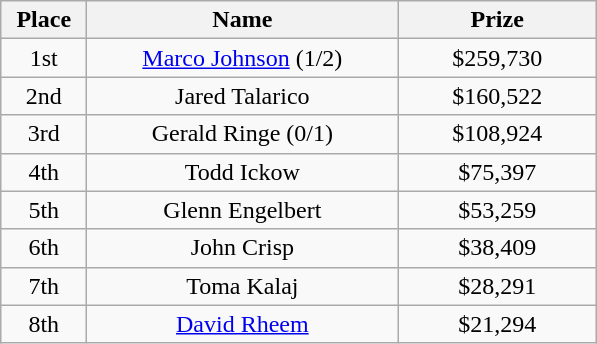<table class="wikitable">
<tr>
<th width="50">Place</th>
<th width="200">Name</th>
<th width="125">Prize</th>
</tr>
<tr>
<td align = "center">1st</td>
<td align = "center"><a href='#'>Marco Johnson</a> (1/2)</td>
<td align = "center">$259,730</td>
</tr>
<tr>
<td align = "center">2nd</td>
<td align = "center">Jared Talarico</td>
<td align = "center">$160,522</td>
</tr>
<tr>
<td align = "center">3rd</td>
<td align = "center">Gerald Ringe (0/1)</td>
<td align = "center">$108,924</td>
</tr>
<tr>
<td align = "center">4th</td>
<td align = "center">Todd Ickow</td>
<td align = "center">$75,397</td>
</tr>
<tr>
<td align = "center">5th</td>
<td align = "center">Glenn Engelbert</td>
<td align = "center">$53,259</td>
</tr>
<tr>
<td align = "center">6th</td>
<td align = "center">John Crisp</td>
<td align = "center">$38,409</td>
</tr>
<tr>
<td align = "center">7th</td>
<td align = "center">Toma Kalaj</td>
<td align = "center">$28,291</td>
</tr>
<tr>
<td align = "center">8th</td>
<td align = "center"><a href='#'>David Rheem</a></td>
<td align = "center">$21,294</td>
</tr>
</table>
